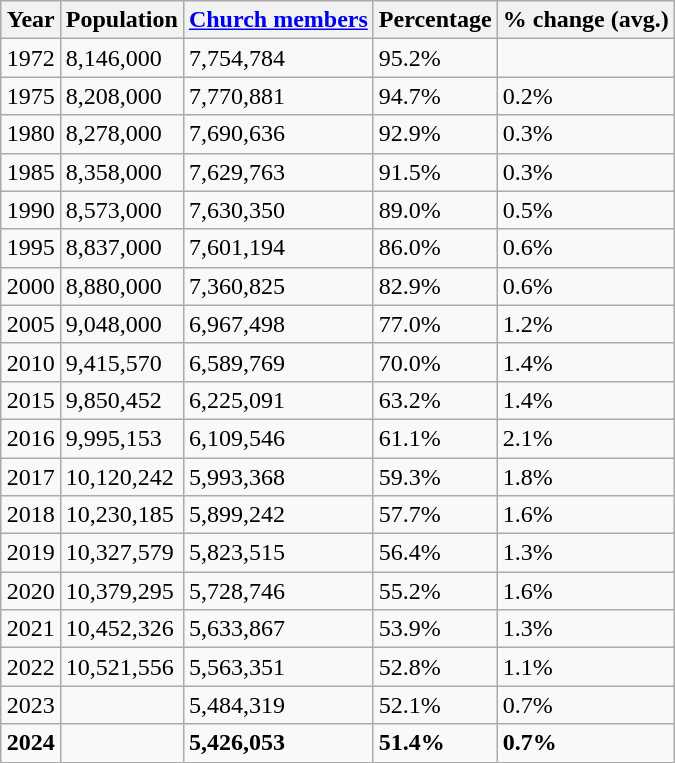<table class="wikitable" style="float:right; clear:right; margin:0.5em 0 0.5em 1em;">
<tr>
<th>Year</th>
<th>Population</th>
<th><a href='#'>Church members</a></th>
<th>Percentage</th>
<th>% change (avg.)</th>
</tr>
<tr>
<td>1972</td>
<td>8,146,000</td>
<td>7,754,784</td>
<td>95.2%</td>
<td></td>
</tr>
<tr>
<td>1975</td>
<td>8,208,000</td>
<td>7,770,881</td>
<td>94.7%</td>
<td>0.2% </td>
</tr>
<tr>
<td>1980</td>
<td>8,278,000</td>
<td>7,690,636</td>
<td>92.9%</td>
<td>0.3% </td>
</tr>
<tr>
<td>1985</td>
<td>8,358,000</td>
<td>7,629,763</td>
<td>91.5%</td>
<td>0.3% </td>
</tr>
<tr>
<td>1990</td>
<td>8,573,000</td>
<td>7,630,350</td>
<td>89.0%</td>
<td>0.5% </td>
</tr>
<tr>
<td>1995</td>
<td>8,837,000</td>
<td>7,601,194</td>
<td>86.0%</td>
<td>0.6% </td>
</tr>
<tr>
<td>2000</td>
<td>8,880,000</td>
<td>7,360,825</td>
<td>82.9%</td>
<td>0.6% </td>
</tr>
<tr>
<td>2005</td>
<td>9,048,000</td>
<td>6,967,498</td>
<td>77.0%</td>
<td>1.2% </td>
</tr>
<tr>
<td>2010</td>
<td>9,415,570</td>
<td>6,589,769</td>
<td>70.0%</td>
<td>1.4% </td>
</tr>
<tr>
<td>2015</td>
<td>9,850,452</td>
<td>6,225,091</td>
<td>63.2%</td>
<td>1.4% </td>
</tr>
<tr>
<td>2016</td>
<td>9,995,153</td>
<td>6,109,546</td>
<td>61.1%</td>
<td>2.1% </td>
</tr>
<tr>
<td>2017</td>
<td>10,120,242</td>
<td>5,993,368</td>
<td>59.3%</td>
<td>1.8% </td>
</tr>
<tr>
<td>2018</td>
<td>10,230,185</td>
<td>5,899,242</td>
<td>57.7%</td>
<td>1.6% </td>
</tr>
<tr>
<td>2019</td>
<td>10,327,579</td>
<td>5,823,515</td>
<td>56.4%</td>
<td>1.3% </td>
</tr>
<tr>
<td>2020</td>
<td>10,379,295</td>
<td>5,728,746</td>
<td>55.2%</td>
<td>1.6% </td>
</tr>
<tr>
<td>2021</td>
<td>10,452,326</td>
<td>5,633,867</td>
<td>53.9%</td>
<td>1.3% </td>
</tr>
<tr>
<td>2022</td>
<td>10,521,556</td>
<td>5,563,351</td>
<td>52.8%</td>
<td>1.1% </td>
</tr>
<tr>
<td>2023</td>
<td></td>
<td>5,484,319</td>
<td>52.1%</td>
<td>0.7% </td>
</tr>
<tr>
<td><strong>2024</strong></td>
<td><strong> </strong></td>
<td><strong>5,426,053</strong></td>
<td><strong>51.4%</strong></td>
<td><strong>0.7%</strong> </td>
</tr>
</table>
